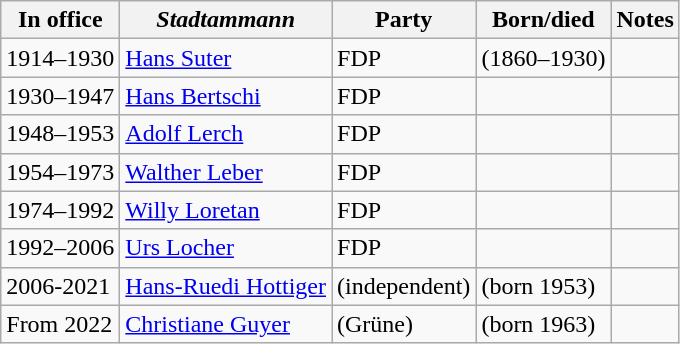<table class="wikitable sortable">
<tr>
<th>In office</th>
<th><em>Stadtammann</em></th>
<th>Party</th>
<th>Born/died</th>
<th>Notes</th>
</tr>
<tr>
<td>1914–1930</td>
<td><a href='#'>Hans Suter</a></td>
<td>FDP</td>
<td>(1860–1930)</td>
<td></td>
</tr>
<tr>
<td>1930–1947</td>
<td><a href='#'>Hans Bertschi</a></td>
<td>FDP</td>
<td></td>
<td></td>
</tr>
<tr>
<td>1948–1953</td>
<td><a href='#'>Adolf Lerch</a></td>
<td>FDP</td>
<td></td>
<td></td>
</tr>
<tr>
<td>1954–1973</td>
<td><a href='#'>Walther Leber</a></td>
<td>FDP</td>
<td></td>
<td></td>
</tr>
<tr>
<td>1974–1992</td>
<td><a href='#'>Willy Loretan</a></td>
<td>FDP</td>
<td></td>
<td></td>
</tr>
<tr>
<td>1992–2006</td>
<td><a href='#'>Urs Locher</a></td>
<td>FDP</td>
<td></td>
<td></td>
</tr>
<tr>
<td>2006-2021</td>
<td><a href='#'>Hans-Ruedi Hottiger</a></td>
<td>(independent)</td>
<td>(born 1953)</td>
<td></td>
</tr>
<tr>
<td>From 2022</td>
<td><a href='#'>Christiane Guyer</a></td>
<td>(Grüne)</td>
<td>(born 1963)</td>
<td></td>
</tr>
</table>
